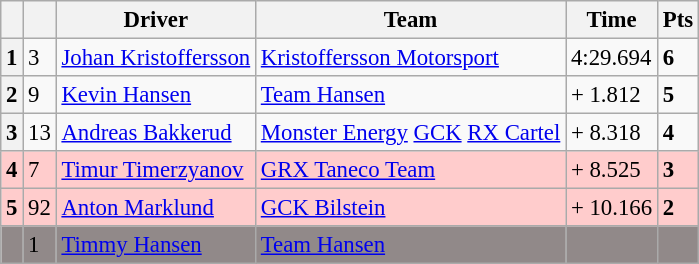<table class="wikitable" style="font-size:95%">
<tr>
<th></th>
<th></th>
<th>Driver</th>
<th>Team</th>
<th>Time</th>
<th>Pts</th>
</tr>
<tr>
<th>1</th>
<td>3</td>
<td> <a href='#'>Johan Kristoffersson</a></td>
<td><a href='#'>Kristoffersson Motorsport</a></td>
<td>4:29.694</td>
<td><strong>6</strong></td>
</tr>
<tr>
<th>2</th>
<td>9</td>
<td> <a href='#'>Kevin Hansen</a></td>
<td><a href='#'>Team Hansen</a></td>
<td>+ 1.812</td>
<td><strong>5</strong></td>
</tr>
<tr>
<th>3</th>
<td>13</td>
<td> <a href='#'>Andreas Bakkerud</a></td>
<td><a href='#'>Monster Energy</a> <a href='#'>GCK</a> <a href='#'>RX Cartel</a></td>
<td>+ 8.318</td>
<td><strong>4</strong></td>
</tr>
<tr>
<th style="background:#ffcccc;">4</th>
<td style="background:#ffcccc;">7</td>
<td style="background:#ffcccc;"> <a href='#'>Timur Timerzyanov</a></td>
<td style="background:#ffcccc;"><a href='#'>GRX Taneco Team</a></td>
<td style="background:#ffcccc;">+ 8.525</td>
<td style="background:#ffcccc;"><strong>3</strong></td>
</tr>
<tr>
<th style="background:#ffcccc;">5</th>
<td style="background:#ffcccc;">92</td>
<td style="background:#ffcccc;"> <a href='#'>Anton Marklund</a></td>
<td style="background:#ffcccc;"><a href='#'>GCK Bilstein</a></td>
<td style="background:#ffcccc;">+ 10.166</td>
<td style="background:#ffcccc;"><strong>2</strong></td>
</tr>
<tr>
<td style="background:#918989;"></td>
<td style="background:#918989;">1</td>
<td style="background:#918989;"> <a href='#'>Timmy Hansen</a></td>
<td style="background:#918989;"><a href='#'>Team Hansen</a></td>
<td style="background:#918989;"><strong></strong></td>
<td style="background:#918989;"></td>
</tr>
</table>
